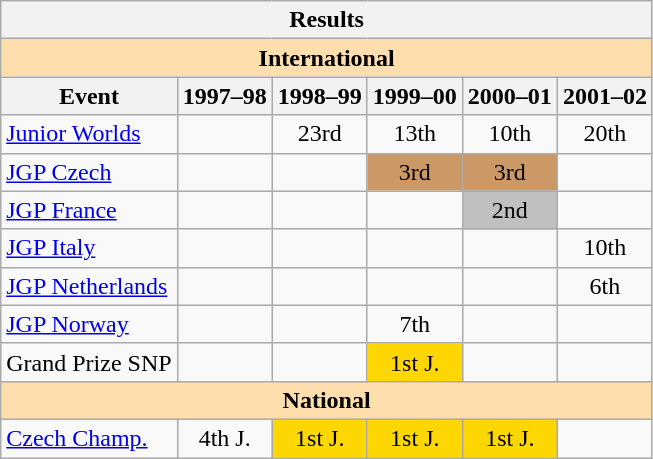<table class="wikitable" style="text-align:center">
<tr>
<th colspan="6" align="center"><strong>Results</strong></th>
</tr>
<tr>
<th colspan="6" style="background-color: #ffdead; " align="center"><strong>International</strong></th>
</tr>
<tr>
<th>Event</th>
<th>1997–98</th>
<th>1998–99</th>
<th>1999–00</th>
<th>2000–01</th>
<th>2001–02</th>
</tr>
<tr>
<td align=left><a href='#'>Junior Worlds</a></td>
<td></td>
<td>23rd</td>
<td>13th</td>
<td>10th</td>
<td>20th</td>
</tr>
<tr>
<td align=left><a href='#'>JGP Czech</a></td>
<td></td>
<td></td>
<td bgcolor=cc9966>3rd</td>
<td bgcolor=cc9966>3rd</td>
<td></td>
</tr>
<tr>
<td align=left><a href='#'>JGP France</a></td>
<td></td>
<td></td>
<td></td>
<td bgcolor=silver>2nd</td>
<td></td>
</tr>
<tr>
<td align=left><a href='#'>JGP Italy</a></td>
<td></td>
<td></td>
<td></td>
<td></td>
<td>10th</td>
</tr>
<tr>
<td align=left><a href='#'>JGP Netherlands</a></td>
<td></td>
<td></td>
<td></td>
<td></td>
<td>6th</td>
</tr>
<tr>
<td align=left><a href='#'>JGP Norway</a></td>
<td></td>
<td></td>
<td>7th</td>
<td></td>
<td></td>
</tr>
<tr>
<td align=left>Grand Prize SNP</td>
<td></td>
<td></td>
<td bgcolor=gold>1st J.</td>
<td></td>
<td></td>
</tr>
<tr>
<th colspan="6" style="background-color: #ffdead; " align="center"><strong>National</strong></th>
</tr>
<tr>
<td align=left><a href='#'>Czech Champ.</a></td>
<td>4th J.</td>
<td bgcolor=gold>1st J.</td>
<td bgcolor=gold>1st J.</td>
<td bgcolor=gold>1st J.</td>
<td></td>
</tr>
</table>
